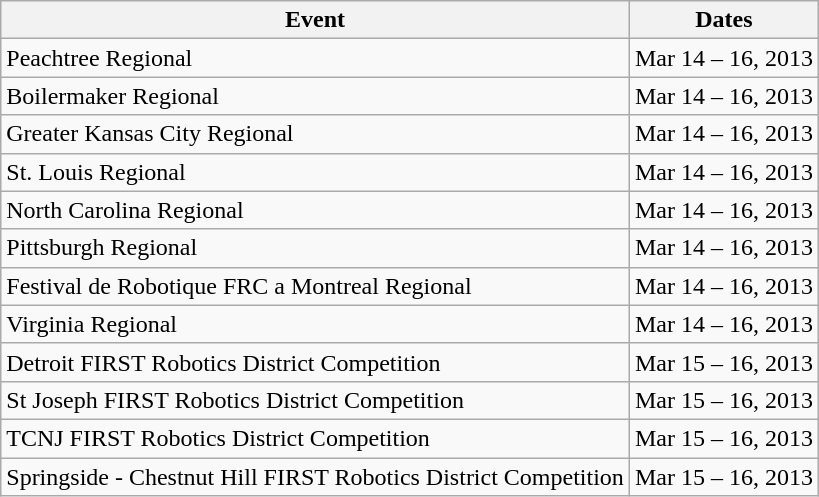<table class="wikitable">
<tr>
<th>Event</th>
<th>Dates</th>
</tr>
<tr>
<td>Peachtree Regional</td>
<td>Mar 14 – 16, 2013</td>
</tr>
<tr>
<td>Boilermaker Regional</td>
<td>Mar 14 – 16, 2013</td>
</tr>
<tr>
<td>Greater Kansas City Regional</td>
<td>Mar 14 – 16, 2013</td>
</tr>
<tr>
<td>St. Louis Regional</td>
<td>Mar 14 – 16, 2013</td>
</tr>
<tr>
<td>North Carolina Regional</td>
<td>Mar 14 – 16, 2013</td>
</tr>
<tr>
<td>Pittsburgh Regional</td>
<td>Mar 14 – 16, 2013</td>
</tr>
<tr>
<td>Festival de Robotique FRC a Montreal Regional</td>
<td>Mar 14 – 16, 2013</td>
</tr>
<tr>
<td>Virginia Regional</td>
<td>Mar 14 – 16, 2013</td>
</tr>
<tr>
<td>Detroit FIRST Robotics District Competition</td>
<td>Mar 15 – 16, 2013</td>
</tr>
<tr>
<td>St Joseph FIRST Robotics District Competition</td>
<td>Mar 15 – 16, 2013</td>
</tr>
<tr>
<td>TCNJ FIRST Robotics District Competition</td>
<td>Mar 15 – 16, 2013</td>
</tr>
<tr>
<td>Springside - Chestnut Hill FIRST Robotics District Competition</td>
<td>Mar 15 – 16, 2013</td>
</tr>
</table>
